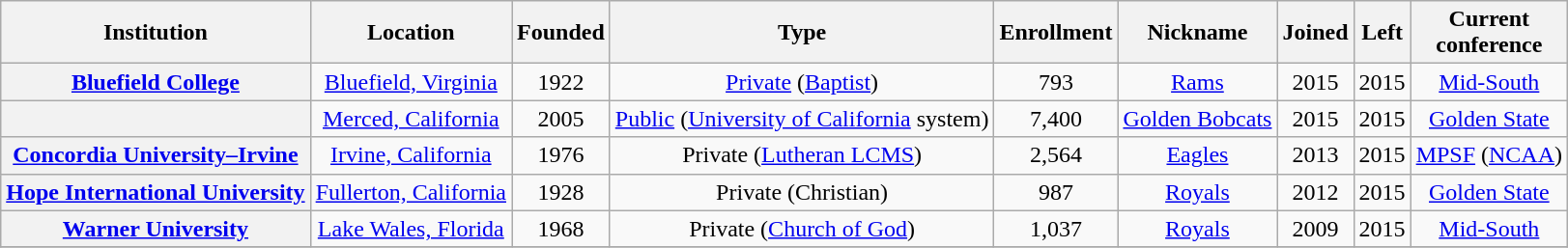<table class="wikitable sortable" style="text-align:center">
<tr>
<th>Institution</th>
<th>Location</th>
<th>Founded</th>
<th>Type</th>
<th>Enrollment</th>
<th>Nickname</th>
<th>Joined</th>
<th>Left</th>
<th>Current<br>conference</th>
</tr>
<tr>
<th><a href='#'>Bluefield College</a></th>
<td><a href='#'>Bluefield, Virginia</a></td>
<td>1922</td>
<td><a href='#'>Private</a> (<a href='#'>Baptist</a>)</td>
<td>793</td>
<td><a href='#'>Rams</a></td>
<td>2015</td>
<td>2015</td>
<td><a href='#'>Mid-South</a></td>
</tr>
<tr>
<th></th>
<td><a href='#'>Merced, California</a></td>
<td>2005</td>
<td><a href='#'>Public</a> (<a href='#'>University of California</a> system)</td>
<td>7,400</td>
<td><a href='#'>Golden Bobcats</a></td>
<td>2015</td>
<td>2015</td>
<td><a href='#'>Golden State</a></td>
</tr>
<tr>
<th><a href='#'>Concordia University–Irvine</a></th>
<td><a href='#'>Irvine, California</a></td>
<td>1976</td>
<td>Private (<a href='#'>Lutheran LCMS</a>)</td>
<td>2,564</td>
<td><a href='#'>Eagles</a></td>
<td>2013</td>
<td>2015</td>
<td><a href='#'>MPSF</a> (<a href='#'>NCAA</a>)</td>
</tr>
<tr>
<th><a href='#'>Hope International University</a></th>
<td><a href='#'>Fullerton, California</a></td>
<td>1928</td>
<td>Private (Christian)</td>
<td>987</td>
<td><a href='#'>Royals</a></td>
<td>2012</td>
<td>2015</td>
<td><a href='#'>Golden State</a></td>
</tr>
<tr>
<th><a href='#'>Warner University</a></th>
<td><a href='#'>Lake Wales, Florida</a></td>
<td>1968</td>
<td>Private (<a href='#'>Church of God</a>)</td>
<td>1,037</td>
<td><a href='#'>Royals</a></td>
<td>2009</td>
<td>2015</td>
<td><a href='#'>Mid-South</a></td>
</tr>
<tr>
</tr>
</table>
